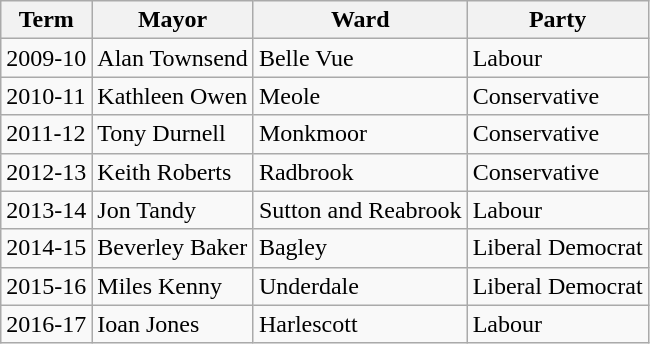<table class="wikitable">
<tr>
<th>Term</th>
<th>Mayor</th>
<th>Ward</th>
<th>Party</th>
</tr>
<tr>
<td>2009-10</td>
<td>Alan Townsend</td>
<td>Belle Vue</td>
<td>Labour</td>
</tr>
<tr>
<td>2010-11</td>
<td>Kathleen Owen</td>
<td>Meole</td>
<td>Conservative</td>
</tr>
<tr>
<td>2011-12</td>
<td>Tony Durnell</td>
<td>Monkmoor</td>
<td>Conservative</td>
</tr>
<tr>
<td>2012-13</td>
<td>Keith Roberts</td>
<td>Radbrook</td>
<td>Conservative</td>
</tr>
<tr>
<td>2013-14</td>
<td>Jon Tandy</td>
<td>Sutton and Reabrook</td>
<td>Labour</td>
</tr>
<tr>
<td>2014-15</td>
<td>Beverley Baker</td>
<td>Bagley</td>
<td>Liberal Democrat</td>
</tr>
<tr>
<td>2015-16</td>
<td>Miles Kenny</td>
<td>Underdale</td>
<td>Liberal Democrat</td>
</tr>
<tr>
<td>2016-17</td>
<td>Ioan Jones</td>
<td>Harlescott</td>
<td>Labour</td>
</tr>
</table>
